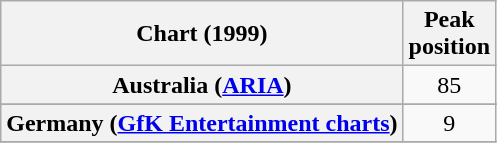<table class="wikitable sortable plainrowheaders" style="text-align:center">
<tr>
<th scope="col">Chart (1999)</th>
<th scope="col">Peak<br>position</th>
</tr>
<tr>
<th scope="row">Australia (<a href='#'>ARIA</a>)</th>
<td>85</td>
</tr>
<tr>
</tr>
<tr>
</tr>
<tr>
<th scope="row">Germany (<a href='#'>GfK Entertainment charts</a>)</th>
<td>9</td>
</tr>
<tr>
</tr>
</table>
